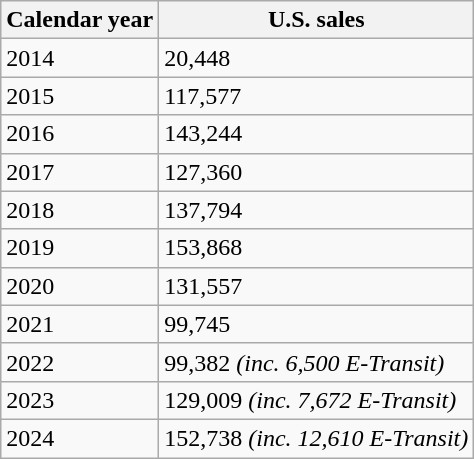<table class="wikitable">
<tr>
<th>Calendar year</th>
<th>U.S. sales</th>
</tr>
<tr>
<td>2014</td>
<td>20,448</td>
</tr>
<tr>
<td>2015</td>
<td>117,577</td>
</tr>
<tr>
<td>2016</td>
<td>143,244</td>
</tr>
<tr>
<td>2017</td>
<td>127,360</td>
</tr>
<tr>
<td>2018</td>
<td>137,794</td>
</tr>
<tr>
<td>2019</td>
<td>153,868</td>
</tr>
<tr>
<td>2020</td>
<td>131,557</td>
</tr>
<tr>
<td>2021</td>
<td>99,745</td>
</tr>
<tr>
<td>2022</td>
<td>99,382 <em>(inc. 6,500 E-Transit)</em></td>
</tr>
<tr>
<td>2023</td>
<td>129,009 <em>(inc. 7,672 E-Transit)</em></td>
</tr>
<tr>
<td>2024</td>
<td>152,738 <em>(inc. 12,610 E-Transit)</em></td>
</tr>
</table>
